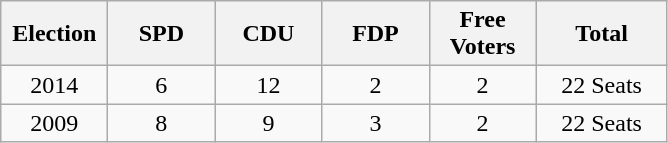<table class="wikitable">
<tr>
<th style="width:4em">Election</th>
<th style="width:4em">SPD</th>
<th style="width:4em">CDU</th>
<th style="width:4em">FDP</th>
<th style="width:4em">Free Voters</th>
<th style="width:5em">Total</th>
</tr>
<tr align="center">
<td>2014</td>
<td>6</td>
<td>12</td>
<td>2</td>
<td>2</td>
<td>22 Seats</td>
</tr>
<tr align="center">
<td>2009</td>
<td>8</td>
<td>9</td>
<td>3</td>
<td>2</td>
<td>22 Seats</td>
</tr>
</table>
